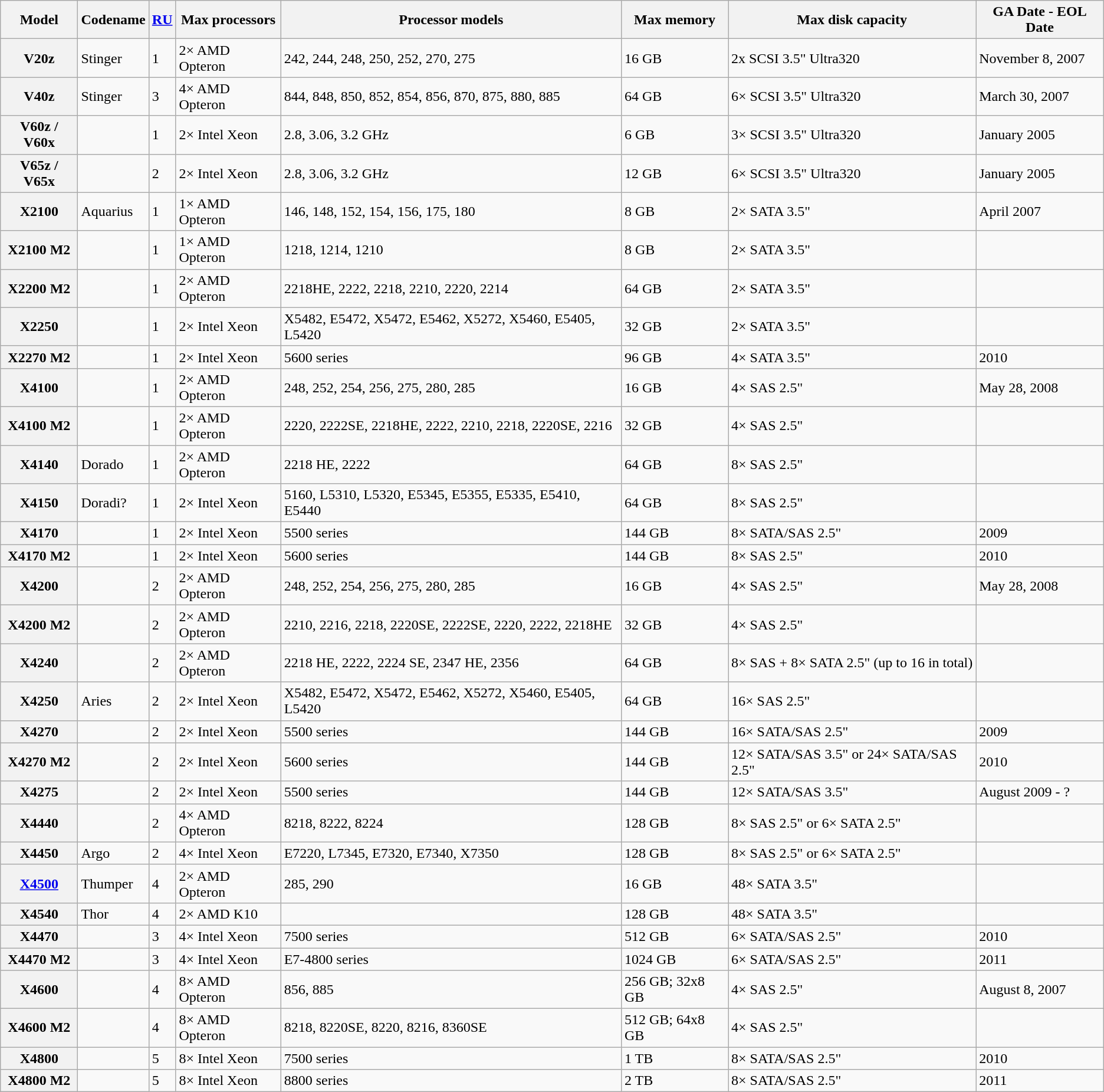<table class="wikitable sortable">
<tr>
<th>Model</th>
<th>Codename</th>
<th><a href='#'>RU</a></th>
<th>Max processors</th>
<th>Processor models</th>
<th>Max memory</th>
<th>Max disk capacity</th>
<th>GA Date - EOL Date</th>
</tr>
<tr>
<th>V20z</th>
<td>Stinger</td>
<td>1</td>
<td>2× AMD Opteron</td>
<td>242, 244, 248, 250, 252, 270, 275</td>
<td>16 GB</td>
<td>2x SCSI 3.5" Ultra320</td>
<td>November 8, 2007</td>
</tr>
<tr>
<th>V40z</th>
<td>Stinger</td>
<td>3</td>
<td>4× AMD Opteron</td>
<td>844, 848, 850, 852, 854, 856, 870, 875, 880, 885</td>
<td>64 GB</td>
<td>6× SCSI 3.5" Ultra320</td>
<td>March 30, 2007</td>
</tr>
<tr>
<th>V60z / V60x</th>
<td></td>
<td>1</td>
<td>2× Intel Xeon</td>
<td>2.8, 3.06, 3.2 GHz</td>
<td>6 GB</td>
<td>3× SCSI 3.5" Ultra320</td>
<td>January 2005</td>
</tr>
<tr>
<th>V65z / V65x</th>
<td></td>
<td>2</td>
<td>2× Intel Xeon</td>
<td>2.8, 3.06, 3.2 GHz</td>
<td>12 GB</td>
<td>6× SCSI 3.5" Ultra320</td>
<td>January 2005</td>
</tr>
<tr>
<th>X2100</th>
<td>Aquarius</td>
<td>1</td>
<td>1× AMD Opteron</td>
<td>146, 148, 152, 154, 156, 175, 180</td>
<td>8 GB</td>
<td>2× SATA 3.5"</td>
<td>April 2007</td>
</tr>
<tr>
<th>X2100 M2</th>
<td></td>
<td>1</td>
<td>1× AMD Opteron</td>
<td>1218, 1214, 1210</td>
<td>8 GB</td>
<td>2× SATA 3.5"</td>
<td></td>
</tr>
<tr>
<th>X2200 M2</th>
<td></td>
<td>1</td>
<td>2× AMD Opteron</td>
<td>2218HE, 2222, 2218, 2210, 2220, 2214</td>
<td>64 GB</td>
<td>2× SATA 3.5"</td>
<td></td>
</tr>
<tr>
<th>X2250</th>
<td></td>
<td>1</td>
<td>2× Intel Xeon</td>
<td>X5482, E5472, X5472, E5462, X5272, X5460, E5405, L5420</td>
<td>32 GB</td>
<td>2× SATA 3.5"</td>
<td></td>
</tr>
<tr>
<th>X2270 M2</th>
<td></td>
<td>1</td>
<td>2× Intel Xeon</td>
<td>5600 series</td>
<td>96 GB</td>
<td>4× SATA 3.5"</td>
<td>2010</td>
</tr>
<tr>
<th>X4100</th>
<td></td>
<td>1</td>
<td>2× AMD Opteron</td>
<td>248, 252, 254, 256, 275, 280, 285</td>
<td>16 GB</td>
<td>4× SAS 2.5"</td>
<td>May 28, 2008</td>
</tr>
<tr>
<th>X4100 M2</th>
<td></td>
<td>1</td>
<td>2× AMD Opteron</td>
<td>2220, 2222SE, 2218HE, 2222, 2210, 2218, 2220SE, 2216</td>
<td>32 GB</td>
<td>4× SAS 2.5"</td>
<td></td>
</tr>
<tr>
<th>X4140</th>
<td>Dorado</td>
<td>1</td>
<td>2× AMD Opteron</td>
<td>2218 HE, 2222</td>
<td>64 GB</td>
<td>8× SAS 2.5"</td>
<td></td>
</tr>
<tr>
<th>X4150</th>
<td>Doradi?</td>
<td>1</td>
<td>2× Intel Xeon</td>
<td>5160, L5310, L5320, E5345, E5355, E5335, E5410, E5440</td>
<td>64 GB</td>
<td>8× SAS 2.5"</td>
<td></td>
</tr>
<tr>
<th>X4170</th>
<td></td>
<td>1</td>
<td>2× Intel Xeon</td>
<td>5500 series</td>
<td>144 GB</td>
<td>8× SATA/SAS 2.5"</td>
<td>2009</td>
</tr>
<tr>
<th>X4170 M2</th>
<td></td>
<td>1</td>
<td>2× Intel Xeon</td>
<td>5600 series</td>
<td>144 GB</td>
<td>8× SAS 2.5"</td>
<td>2010</td>
</tr>
<tr>
<th>X4200</th>
<td></td>
<td>2</td>
<td>2× AMD Opteron</td>
<td>248, 252, 254, 256, 275, 280, 285</td>
<td>16 GB</td>
<td>4× SAS 2.5"</td>
<td>May 28, 2008</td>
</tr>
<tr>
<th>X4200 M2</th>
<td></td>
<td>2</td>
<td>2× AMD Opteron</td>
<td>2210, 2216, 2218, 2220SE, 2222SE, 2220, 2222, 2218HE</td>
<td>32 GB</td>
<td>4× SAS 2.5"</td>
<td></td>
</tr>
<tr>
<th>X4240</th>
<td></td>
<td>2</td>
<td>2× AMD Opteron</td>
<td>2218 HE, 2222, 2224 SE, 2347 HE, 2356</td>
<td>64 GB</td>
<td>8× SAS + 8× SATA 2.5" (up to 16 in total)</td>
<td></td>
</tr>
<tr>
<th>X4250</th>
<td>Aries</td>
<td>2</td>
<td>2× Intel Xeon</td>
<td>X5482, E5472, X5472, E5462, X5272, X5460, E5405, L5420</td>
<td>64 GB</td>
<td>16× SAS 2.5"</td>
<td></td>
</tr>
<tr>
<th>X4270</th>
<td></td>
<td>2</td>
<td>2× Intel Xeon</td>
<td>5500 series</td>
<td>144 GB</td>
<td>16× SATA/SAS 2.5"</td>
<td>2009</td>
</tr>
<tr>
<th>X4270 M2</th>
<td></td>
<td>2</td>
<td>2× Intel Xeon</td>
<td>5600 series</td>
<td>144 GB</td>
<td>12× SATA/SAS 3.5" or 24× SATA/SAS 2.5"</td>
<td>2010</td>
</tr>
<tr>
<th>X4275</th>
<td></td>
<td>2</td>
<td>2× Intel Xeon</td>
<td>5500 series</td>
<td>144 GB</td>
<td>12× SATA/SAS 3.5"</td>
<td>August 2009 - ?</td>
</tr>
<tr>
<th>X4440</th>
<td></td>
<td>2</td>
<td>4× AMD Opteron</td>
<td>8218, 8222, 8224</td>
<td>128 GB</td>
<td>8× SAS 2.5" or 6× SATA 2.5"</td>
<td></td>
</tr>
<tr>
<th>X4450</th>
<td>Argo</td>
<td>2</td>
<td>4× Intel Xeon</td>
<td>E7220, L7345, E7320, E7340, X7350</td>
<td>128 GB</td>
<td>8× SAS 2.5" or 6× SATA 2.5"</td>
<td></td>
</tr>
<tr>
<th><a href='#'>X4500</a></th>
<td>Thumper</td>
<td>4</td>
<td>2× AMD Opteron</td>
<td>285, 290</td>
<td>16 GB</td>
<td>48× SATA 3.5"</td>
<td></td>
</tr>
<tr>
<th>X4540</th>
<td>Thor</td>
<td>4</td>
<td>2× AMD K10</td>
<td></td>
<td>128 GB</td>
<td>48× SATA 3.5"</td>
<td></td>
</tr>
<tr>
<th>X4470</th>
<td></td>
<td>3</td>
<td>4× Intel Xeon</td>
<td>7500 series</td>
<td>512 GB</td>
<td>6× SATA/SAS 2.5"</td>
<td>2010</td>
</tr>
<tr>
<th>X4470 M2</th>
<td></td>
<td>3</td>
<td>4× Intel Xeon</td>
<td>E7-4800 series</td>
<td>1024 GB</td>
<td>6× SATA/SAS 2.5"</td>
<td>2011</td>
</tr>
<tr>
<th>X4600</th>
<td></td>
<td>4</td>
<td>8× AMD Opteron</td>
<td>856, 885</td>
<td>256 GB; 32x8 GB</td>
<td>4× SAS 2.5"</td>
<td>August 8, 2007</td>
</tr>
<tr>
<th>X4600 M2</th>
<td></td>
<td>4</td>
<td>8× AMD Opteron</td>
<td>8218, 8220SE, 8220, 8216, 8360SE</td>
<td>512 GB; 64x8 GB</td>
<td>4× SAS 2.5"</td>
<td></td>
</tr>
<tr>
<th>X4800</th>
<td></td>
<td>5</td>
<td>8× Intel Xeon</td>
<td>7500 series</td>
<td>1 TB</td>
<td>8× SATA/SAS 2.5"</td>
<td>2010</td>
</tr>
<tr>
<th>X4800 M2</th>
<td></td>
<td>5</td>
<td>8× Intel Xeon</td>
<td>8800 series</td>
<td>2 TB</td>
<td>8× SATA/SAS 2.5"</td>
<td>2011</td>
</tr>
</table>
